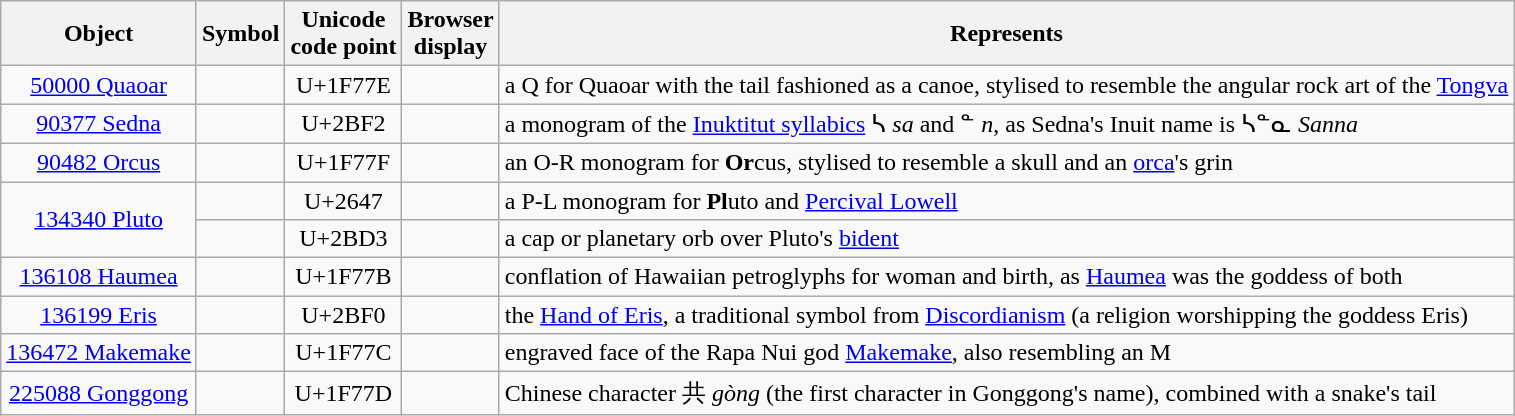<table class="wikitable skin-invert-image" style="text-align: center;">
<tr>
<th scope="col">Object</th>
<th scope="col">Symbol</th>
<th scope="col">Unicode<br>code point</th>
<th scope="col">Browser<br>display</th>
<th scope="col">Represents</th>
</tr>
<tr>
<td><a href='#'>50000 Quaoar</a></td>
<td><br></td>
<td>U+1F77E <br></td>
<td></td>
<td style="text-align: left;">a Q for Quaoar with the tail fashioned as a canoe, stylised to resemble the angular rock art of the <a href='#'>Tongva</a></td>
</tr>
<tr>
<td><a href='#'>90377 Sedna</a></td>
<td><br></td>
<td>U+2BF2<br></td>
<td></td>
<td style="text-align: left;">a monogram of the <a href='#'>Inuktitut syllabics</a> ᓴ <em>sa</em> and ᓐ <em>n</em>, as Sedna's Inuit name is ᓴᓐᓇ <em>Sanna</em></td>
</tr>
<tr>
<td><a href='#'>90482 Orcus</a></td>
<td><br></td>
<td>U+1F77F <br></td>
<td></td>
<td style="text-align: left;">an O-R monogram for <strong>Or</strong>cus, stylised to resemble a skull and an <a href='#'>orca</a>'s grin</td>
</tr>
<tr>
<td rowspan=2 scope="row"><a href='#'>134340 Pluto</a></td>
<td><br></td>
<td>U+2647<br></td>
<td></td>
<td style="text-align: left;">a P-L monogram for <strong>Pl</strong>uto and <a href='#'>Percival Lowell</a></td>
</tr>
<tr>
<td><br></td>
<td>U+2BD3<br></td>
<td></td>
<td style="text-align: left;">a cap or planetary orb over Pluto's <a href='#'>bident</a></td>
</tr>
<tr>
<td><a href='#'>136108 Haumea</a></td>
<td><br></td>
<td>U+1F77B <br></td>
<td></td>
<td style="text-align: left;">conflation of Hawaiian petroglyphs for woman and birth, as <a href='#'>Haumea</a> was the goddess of both</td>
</tr>
<tr>
<td><a href='#'>136199 Eris</a></td>
<td><br></td>
<td>U+2BF0<br></td>
<td></td>
<td style="text-align: left;">the <a href='#'>Hand of Eris</a>, a traditional symbol from <a href='#'>Discordianism</a> (a religion worshipping the goddess Eris)</td>
</tr>
<tr>
<td><a href='#'>136472 Makemake</a></td>
<td><br></td>
<td>U+1F77C <br></td>
<td></td>
<td style="text-align: left;">engraved face of the Rapa Nui god <a href='#'>Makemake</a>, also resembling an M</td>
</tr>
<tr>
<td><a href='#'>225088 Gonggong</a></td>
<td><br></td>
<td>U+1F77D <br></td>
<td></td>
<td style="text-align: left;">Chinese character 共 <em>gòng</em> (the first character in Gonggong's name), combined with a snake's tail</td>
</tr>
</table>
